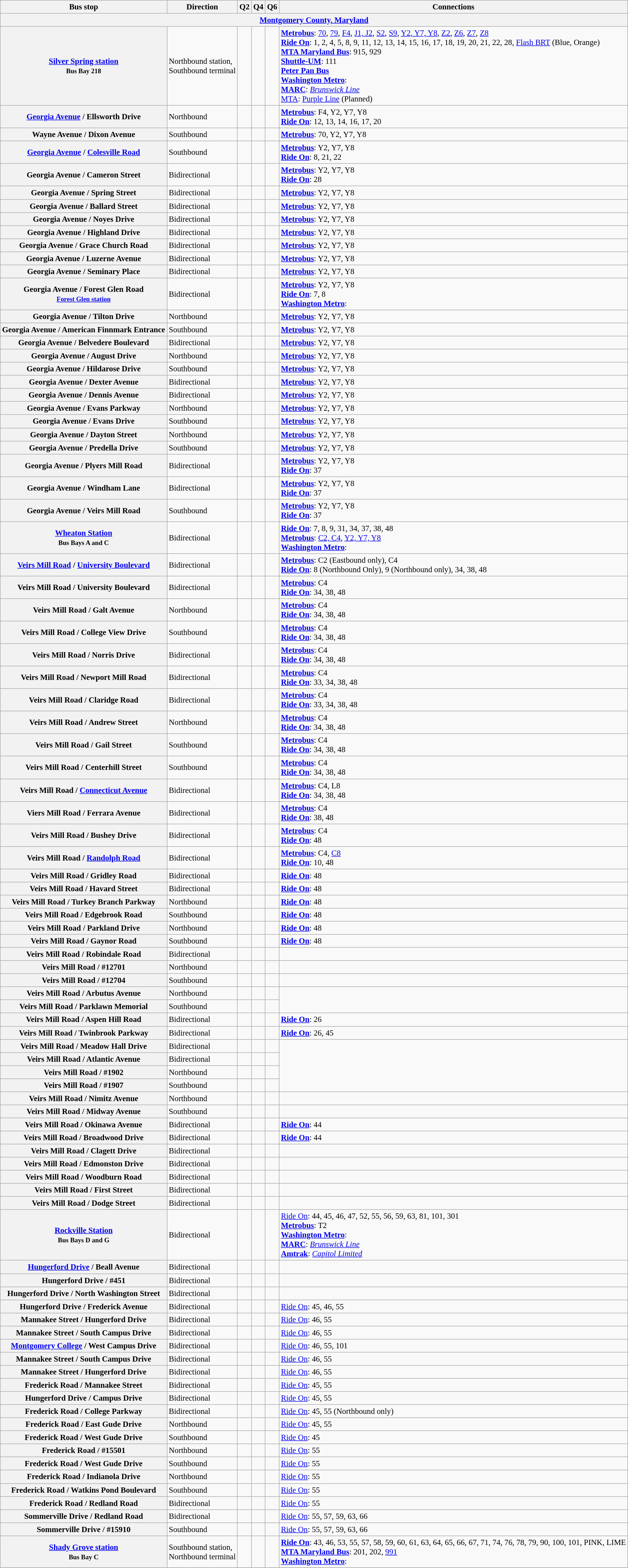<table class="wikitable collapsible collapsed" style="font-size: 95%;">
<tr>
<th>Bus stop</th>
<th>Direction</th>
<th>Q2</th>
<th>Q4</th>
<th>Q6</th>
<th>Connections</th>
</tr>
<tr>
<th colspan="10"><a href='#'>Montgomery County, Maryland</a></th>
</tr>
<tr>
<th><a href='#'>Silver Spring station</a><br><small>Bus Bay 218</small></th>
<td>Northbound station,<br>Southbound terminal</td>
<td></td>
<td></td>
<td></td>
<td> <strong><a href='#'>Metrobus</a></strong>: <a href='#'>70</a>, <a href='#'>79</a>, <a href='#'>F4</a>, <a href='#'>J1, J2</a>, <a href='#'>S2</a>, <a href='#'>S9</a>, <a href='#'>Y2, Y7, Y8</a>, <a href='#'>Z2</a>, <a href='#'>Z6</a>, <a href='#'>Z7</a>, <a href='#'>Z8</a><br> <strong><a href='#'>Ride On</a></strong>: 1, 2, 4, 5, 8, 9, 11, 12, 13, 14, 15, 16, 17, 18, 19, 20, 21, 22, 28, <a href='#'>Flash BRT</a> (Blue, Orange)<br> <strong><a href='#'>MTA Maryland Bus</a></strong>: 915, 929<br> <strong><a href='#'>Shuttle-UM</a></strong>: 111<br> <strong><a href='#'>Peter Pan Bus</a></strong><br> <strong><a href='#'>Washington Metro</a></strong>: <br> <strong><a href='#'>MARC</a></strong>: <em><a href='#'>Brunswick Line</a></em><br> <a href='#'>MTA</a>: <a href='#'>Purple Line</a> (Planned)</td>
</tr>
<tr>
<th><a href='#'>Georgia Avenue</a> / Ellsworth Drive</th>
<td>Northbound</td>
<td></td>
<td></td>
<td></td>
<td> <strong><a href='#'>Metrobus</a></strong>: F4, Y2, Y7, Y8<br> <strong><a href='#'>Ride On</a></strong>: 12, 13, 14, 16, 17, 20</td>
</tr>
<tr>
<th>Wayne Avenue / Dixon Avenue</th>
<td>Southbound</td>
<td></td>
<td></td>
<td></td>
<td> <strong><a href='#'>Metrobus</a></strong>: 70, Y2, Y7, Y8<br></td>
</tr>
<tr>
<th><a href='#'>Georgia Avenue</a> / <a href='#'>Colesville Road</a></th>
<td>Southbound</td>
<td></td>
<td></td>
<td></td>
<td> <strong><a href='#'>Metrobus</a></strong>: Y2, Y7, Y8<br> <strong><a href='#'>Ride On</a></strong>: 8, 21, 22</td>
</tr>
<tr>
<th>Georgia Avenue / Cameron Street</th>
<td>Bidirectional</td>
<td></td>
<td></td>
<td></td>
<td> <strong><a href='#'>Metrobus</a></strong>: Y2, Y7, Y8<br> <strong><a href='#'>Ride On</a></strong>: 28</td>
</tr>
<tr>
<th>Georgia Avenue / Spring Street</th>
<td>Bidirectional</td>
<td></td>
<td></td>
<td></td>
<td> <strong><a href='#'>Metrobus</a></strong>: Y2, Y7, Y8</td>
</tr>
<tr>
<th>Georgia Avenue / Ballard Street</th>
<td>Bidirectional</td>
<td></td>
<td></td>
<td></td>
<td> <strong><a href='#'>Metrobus</a></strong>: Y2, Y7, Y8</td>
</tr>
<tr>
<th>Georgia Avenue / Noyes Drive</th>
<td>Bidirectional</td>
<td></td>
<td></td>
<td></td>
<td> <strong><a href='#'>Metrobus</a></strong>: Y2, Y7, Y8</td>
</tr>
<tr>
<th>Georgia Avenue / Highland Drive</th>
<td>Bidirectional</td>
<td></td>
<td></td>
<td></td>
<td> <strong><a href='#'>Metrobus</a></strong>: Y2, Y7, Y8</td>
</tr>
<tr>
<th>Georgia Avenue / Grace Church Road</th>
<td>Bidirectional</td>
<td></td>
<td></td>
<td></td>
<td> <strong><a href='#'>Metrobus</a></strong>: Y2, Y7, Y8</td>
</tr>
<tr>
<th>Georgia Avenue / Luzerne Avenue</th>
<td>Bidirectional</td>
<td></td>
<td></td>
<td></td>
<td> <strong><a href='#'>Metrobus</a></strong>: Y2, Y7, Y8</td>
</tr>
<tr>
<th>Georgia Avenue / Seminary Place</th>
<td>Bidirectional</td>
<td></td>
<td></td>
<td></td>
<td> <strong><a href='#'>Metrobus</a></strong>: Y2, Y7, Y8</td>
</tr>
<tr>
<th>Georgia Avenue / Forest Glen Road<br><small><a href='#'>Forest Glen station</a></small></th>
<td>Bidirectional</td>
<td></td>
<td></td>
<td></td>
<td> <strong><a href='#'>Metrobus</a></strong>: Y2, Y7, Y8<br> <strong><a href='#'>Ride On</a></strong>: 7, 8<br> <strong><a href='#'>Washington Metro</a></strong>: </td>
</tr>
<tr>
<th>Georgia Avenue / Tilton Drive</th>
<td>Northbound</td>
<td></td>
<td></td>
<td></td>
<td> <strong><a href='#'>Metrobus</a></strong>: Y2, Y7, Y8</td>
</tr>
<tr>
<th>Georgia Avenue / American Finnmark Entrance</th>
<td>Southbound</td>
<td></td>
<td></td>
<td></td>
<td> <strong><a href='#'>Metrobus</a></strong>: Y2, Y7, Y8</td>
</tr>
<tr>
<th>Georgia Avenue / Belvedere Boulevard</th>
<td>Bidirectional</td>
<td></td>
<td></td>
<td></td>
<td> <strong><a href='#'>Metrobus</a></strong>: Y2, Y7, Y8</td>
</tr>
<tr>
<th>Georgia Avenue / August Drive</th>
<td>Northbound</td>
<td></td>
<td></td>
<td></td>
<td> <strong><a href='#'>Metrobus</a></strong>: Y2, Y7, Y8</td>
</tr>
<tr>
<th>Georgia Avenue / Hildarose Drive</th>
<td>Southbound</td>
<td></td>
<td></td>
<td></td>
<td> <strong><a href='#'>Metrobus</a></strong>: Y2, Y7, Y8</td>
</tr>
<tr>
<th>Georgia Avenue / Dexter Avenue</th>
<td>Bidirectional</td>
<td></td>
<td></td>
<td></td>
<td> <strong><a href='#'>Metrobus</a></strong>: Y2, Y7, Y8</td>
</tr>
<tr>
<th>Georgia Avenue / Dennis Avenue</th>
<td>Bidirectional</td>
<td></td>
<td></td>
<td></td>
<td> <strong><a href='#'>Metrobus</a></strong>: Y2, Y7, Y8</td>
</tr>
<tr>
<th>Georgia Avenue / Evans Parkway</th>
<td>Northbound</td>
<td></td>
<td></td>
<td></td>
<td> <strong><a href='#'>Metrobus</a></strong>: Y2, Y7, Y8</td>
</tr>
<tr>
<th>Georgia Avenue / Evans Drive</th>
<td>Southbound</td>
<td></td>
<td></td>
<td></td>
<td> <strong><a href='#'>Metrobus</a></strong>: Y2, Y7, Y8</td>
</tr>
<tr>
<th>Georgia Avenue / Dayton Street</th>
<td>Northbound</td>
<td></td>
<td></td>
<td></td>
<td> <strong><a href='#'>Metrobus</a></strong>: Y2, Y7, Y8</td>
</tr>
<tr>
<th>Georgia Avenue / Predella Drive</th>
<td>Southbound</td>
<td></td>
<td></td>
<td></td>
<td> <strong><a href='#'>Metrobus</a></strong>: Y2, Y7, Y8</td>
</tr>
<tr>
<th>Georgia Avenue / Plyers Mill Road</th>
<td>Bidirectional</td>
<td></td>
<td></td>
<td></td>
<td> <strong><a href='#'>Metrobus</a></strong>: Y2, Y7, Y8<br> <strong><a href='#'>Ride On</a></strong>: 37</td>
</tr>
<tr>
<th>Georgia Avenue / Windham Lane</th>
<td>Bidirectional</td>
<td></td>
<td></td>
<td></td>
<td> <strong><a href='#'>Metrobus</a></strong>: Y2, Y7, Y8<br> <strong><a href='#'>Ride On</a></strong>: 37</td>
</tr>
<tr>
<th>Georgia Avenue / Veirs Mill Road</th>
<td>Southbound</td>
<td></td>
<td></td>
<td></td>
<td> <strong><a href='#'>Metrobus</a></strong>: Y2, Y7, Y8<br> <strong><a href='#'>Ride On</a></strong>: 37</td>
</tr>
<tr>
<th><a href='#'>Wheaton Station</a><br><small>Bus Bays A and C</small></th>
<td>Bidirectional</td>
<td></td>
<td></td>
<td></td>
<td> <strong><a href='#'>Ride On</a></strong>: 7, 8, 9, 31, 34, 37, 38, 48<br> <strong><a href='#'>Metrobus</a></strong>: <a href='#'>C2, C4</a>, <a href='#'>Y2, Y7, Y8</a><br> <strong><a href='#'>Washington Metro</a></strong>: </td>
</tr>
<tr>
<th><a href='#'>Veirs Mill Road</a> / <a href='#'>University Boulevard</a></th>
<td>Bidirectional</td>
<td></td>
<td></td>
<td></td>
<td> <strong><a href='#'>Metrobus</a></strong>: C2 (Eastbound only), C4<br> <strong><a href='#'>Ride On</a></strong>: 8 (Northbound Only), 9 (Northbound only), 34, 38, 48</td>
</tr>
<tr>
<th>Veirs Mill Road / University Boulevard</th>
<td>Bidirectional</td>
<td></td>
<td></td>
<td></td>
<td> <strong><a href='#'>Metrobus</a></strong>: C4<br> <strong><a href='#'>Ride On</a></strong>: 34, 38, 48</td>
</tr>
<tr>
<th>Veirs Mill Road / Galt Avenue</th>
<td>Northbound</td>
<td></td>
<td></td>
<td></td>
<td> <strong><a href='#'>Metrobus</a></strong>: C4<br> <strong><a href='#'>Ride On</a></strong>: 34, 38, 48</td>
</tr>
<tr>
<th>Veirs Mill Road / College View Drive</th>
<td>Southbound</td>
<td></td>
<td></td>
<td></td>
<td> <strong><a href='#'>Metrobus</a></strong>: C4<br> <strong><a href='#'>Ride On</a></strong>: 34, 38, 48</td>
</tr>
<tr>
<th>Veirs Mill Road / Norris Drive</th>
<td>Bidirectional</td>
<td></td>
<td></td>
<td></td>
<td> <strong><a href='#'>Metrobus</a></strong>: C4<br> <strong><a href='#'>Ride On</a></strong>: 34, 38, 48</td>
</tr>
<tr>
<th>Veirs Mill Road / Newport Mill Road</th>
<td>Bidirectional</td>
<td></td>
<td></td>
<td></td>
<td> <strong><a href='#'>Metrobus</a></strong>: C4<br> <strong><a href='#'>Ride On</a></strong>: 33, 34, 38, 48</td>
</tr>
<tr>
<th>Veirs Mill Road / Claridge Road</th>
<td>Bidirectional</td>
<td></td>
<td></td>
<td></td>
<td> <strong><a href='#'>Metrobus</a></strong>: C4<br> <strong><a href='#'>Ride On</a></strong>: 33, 34, 38, 48</td>
</tr>
<tr>
<th>Veirs Mill Road / Andrew Street</th>
<td>Northbound</td>
<td></td>
<td></td>
<td></td>
<td> <strong><a href='#'>Metrobus</a></strong>: C4<br> <strong><a href='#'>Ride On</a></strong>: 34, 38, 48</td>
</tr>
<tr>
<th>Veirs Mill Road / Gail Street</th>
<td>Southbound</td>
<td></td>
<td></td>
<td></td>
<td> <strong><a href='#'>Metrobus</a></strong>: C4<br> <strong><a href='#'>Ride On</a></strong>: 34, 38, 48</td>
</tr>
<tr>
<th>Veirs Mill Road / Centerhill Street</th>
<td>Southbound</td>
<td></td>
<td></td>
<td></td>
<td> <strong><a href='#'>Metrobus</a></strong>: C4<br> <strong><a href='#'>Ride On</a></strong>: 34, 38, 48</td>
</tr>
<tr>
<th>Veirs Mill Road / <a href='#'>Connecticut Avenue</a></th>
<td>Bidirectional</td>
<td></td>
<td></td>
<td></td>
<td> <strong><a href='#'>Metrobus</a></strong>: C4, L8<br> <strong><a href='#'>Ride On</a></strong>: 34, 38, 48</td>
</tr>
<tr>
<th>Viers Mill Road / Ferrara Avenue</th>
<td>Bidirectional</td>
<td></td>
<td></td>
<td></td>
<td> <strong><a href='#'>Metrobus</a></strong>: C4<br> <strong><a href='#'>Ride On</a></strong>: 38, 48</td>
</tr>
<tr>
<th>Veirs Mill Road / Bushey Drive</th>
<td>Bidirectional</td>
<td></td>
<td></td>
<td></td>
<td> <strong><a href='#'>Metrobus</a></strong>: C4<br> <strong><a href='#'>Ride On</a></strong>: 48</td>
</tr>
<tr>
<th>Veirs Mill Road / <a href='#'>Randolph Road</a></th>
<td>Bidirectional</td>
<td></td>
<td></td>
<td></td>
<td> <strong><a href='#'>Metrobus</a></strong>: C4, <a href='#'>C8</a><br> <strong><a href='#'>Ride On</a></strong>: 10, 48</td>
</tr>
<tr>
<th>Veirs Mill Road / Gridley Road</th>
<td>Bidirectional</td>
<td></td>
<td></td>
<td></td>
<td> <strong><a href='#'>Ride On</a></strong>: 48</td>
</tr>
<tr>
<th>Veirs Mill Road / Havard Street</th>
<td>Bidirectional</td>
<td></td>
<td></td>
<td></td>
<td> <strong><a href='#'>Ride On</a></strong>: 48</td>
</tr>
<tr>
<th>Veirs Mill Road / Turkey Branch Parkway</th>
<td>Northbound</td>
<td></td>
<td></td>
<td></td>
<td> <strong><a href='#'>Ride On</a></strong>: 48</td>
</tr>
<tr>
<th>Veirs Mill Road / Edgebrook Road</th>
<td>Southbound</td>
<td></td>
<td></td>
<td></td>
<td> <strong><a href='#'>Ride On</a></strong>: 48</td>
</tr>
<tr>
<th>Veirs Mill Road / Parkland Drive</th>
<td>Northbound</td>
<td></td>
<td></td>
<td></td>
<td> <strong><a href='#'>Ride On</a></strong>: 48</td>
</tr>
<tr>
<th>Veirs Mill Road / Gaynor Road</th>
<td>Southbound</td>
<td></td>
<td></td>
<td></td>
<td> <strong><a href='#'>Ride On</a></strong>: 48</td>
</tr>
<tr>
<th>Veirs Mill Road / Robindale Road</th>
<td>Bidirectional</td>
<td></td>
<td></td>
<td></td>
<td></td>
</tr>
<tr>
<th>Veirs Mill Road / #12701</th>
<td>Northbound</td>
<td></td>
<td></td>
<td></td>
<td></td>
</tr>
<tr>
<th>Veirs Mill Road / #12704</th>
<td>Southbound</td>
<td></td>
<td></td>
<td></td>
<td></td>
</tr>
<tr>
<th>Veirs Mill Road / Arbutus Avenue</th>
<td>Northbound</td>
<td></td>
<td></td>
<td></td>
</tr>
<tr>
<th>Veirs Mill Road / Parklawn Memorial</th>
<td>Southbound</td>
<td></td>
<td></td>
<td></td>
</tr>
<tr>
<th>Veirs Mill Road / Aspen Hill Road</th>
<td>Bidirectional</td>
<td></td>
<td></td>
<td></td>
<td> <strong><a href='#'>Ride On</a></strong>: 26</td>
</tr>
<tr>
<th>Veirs Mill Road / Twinbrook Parkway</th>
<td>Bidirectional</td>
<td></td>
<td></td>
<td></td>
<td> <strong><a href='#'>Ride On</a></strong>: 26, 45</td>
</tr>
<tr>
<th>Veirs Mill Road / Meadow Hall Drive</th>
<td>Bidirectional</td>
<td></td>
<td></td>
<td></td>
</tr>
<tr>
<th>Veirs Mill Road / Atlantic Avenue</th>
<td>Bidirectional</td>
<td></td>
<td></td>
<td></td>
</tr>
<tr>
<th>Veirs Mill Road / #1902</th>
<td>Northbound</td>
<td></td>
<td></td>
<td></td>
</tr>
<tr>
<th>Veirs Mill Road / #1907</th>
<td>Southbound</td>
<td></td>
<td></td>
<td></td>
</tr>
<tr>
<th>Veirs Mill Road / Nimitz Avenue</th>
<td>Northbound</td>
<td></td>
<td></td>
<td></td>
<td></td>
</tr>
<tr>
<th>Veirs Mill Road / Midway Avenue</th>
<td>Southbound</td>
<td></td>
<td></td>
<td></td>
<td></td>
</tr>
<tr>
<th>Veirs Mill Road / Okinawa Avenue</th>
<td>Bidirectional</td>
<td></td>
<td></td>
<td></td>
<td> <strong><a href='#'>Ride On</a></strong>: 44</td>
</tr>
<tr>
<th>Veirs Mill Road / Broadwood Drive</th>
<td>Bidirectional</td>
<td></td>
<td></td>
<td></td>
<td> <strong><a href='#'>Ride On</a></strong>: 44</td>
</tr>
<tr>
<th>Veirs Mill Road / Clagett Drive</th>
<td>Bidirectional</td>
<td></td>
<td></td>
<td></td>
<td></td>
</tr>
<tr>
<th>Veirs Mill Road / Edmonston Drive</th>
<td>Bidirectional</td>
<td></td>
<td></td>
<td></td>
<td></td>
</tr>
<tr>
<th>Veirs Mill Road / Woodburn Road</th>
<td>Bidirectional</td>
<td></td>
<td></td>
<td></td>
<td></td>
</tr>
<tr>
<th>Veirs Mill Road / First Street</th>
<td>Bidirectional</td>
<td></td>
<td></td>
<td></td>
<td></td>
</tr>
<tr>
<th>Veirs Mill Road / Dodge Street</th>
<td>Bidirectional</td>
<td></td>
<td></td>
<td></td>
<td></td>
</tr>
<tr>
<th><a href='#'>Rockville Station</a><br><small>Bus Bays D and G</small></th>
<td>Bidirectional</td>
<td></td>
<td></td>
<td></td>
<td> <a href='#'>Ride On</a>: 44, 45, 46, 47, 52, 55, 56, 59, 63, 81, 101, 301<br> <strong><a href='#'>Metrobus</a></strong>: T2<br> <strong><a href='#'>Washington Metro</a></strong>: <br> <strong><a href='#'>MARC</a></strong>: <em><a href='#'>Brunswick Line</a></em><br> <strong><a href='#'>Amtrak</a></strong>: <em><a href='#'>Capitol Limited</a></em></td>
</tr>
<tr>
<th><a href='#'>Hungerford Drive</a> / Beall Avenue</th>
<td>Bidirectional</td>
<td></td>
<td></td>
<td></td>
<td></td>
</tr>
<tr>
<th>Hungerford Drive / #451</th>
<td>Bidirectional</td>
<td></td>
<td></td>
<td></td>
<td></td>
</tr>
<tr>
<th>Hungerford Drive / North Washington Street</th>
<td>Bidirectional</td>
<td></td>
<td></td>
<td></td>
<td></td>
</tr>
<tr>
<th>Hungerford Drive / Frederick Avenue</th>
<td>Bidirectional</td>
<td></td>
<td></td>
<td></td>
<td> <a href='#'>Ride On</a>: 45, 46, 55</td>
</tr>
<tr>
<th>Mannakee Street / Hungerford Drive</th>
<td>Bidirectional</td>
<td></td>
<td></td>
<td></td>
<td> <a href='#'>Ride On</a>: 46, 55</td>
</tr>
<tr>
<th>Mannakee Street / South Campus Drive</th>
<td>Bidirectional</td>
<td></td>
<td></td>
<td></td>
<td> <a href='#'>Ride On</a>: 46, 55</td>
</tr>
<tr>
<th><a href='#'>Montgomery College</a> / West Campus Drive</th>
<td>Bidirectional</td>
<td></td>
<td></td>
<td></td>
<td> <a href='#'>Ride On</a>: 46, 55, 101</td>
</tr>
<tr>
<th>Mannakee Street / South Campus Drive</th>
<td>Bidirectional</td>
<td></td>
<td></td>
<td></td>
<td> <a href='#'>Ride On</a>: 46, 55</td>
</tr>
<tr>
<th>Mannakee Street / Hungerford Drive</th>
<td>Bidirectional</td>
<td></td>
<td></td>
<td></td>
<td> <a href='#'>Ride On</a>: 46, 55</td>
</tr>
<tr>
<th>Frederick Road / Mannakee Street</th>
<td>Bidirectional</td>
<td></td>
<td></td>
<td></td>
<td> <a href='#'>Ride On</a>: 45, 55</td>
</tr>
<tr>
<th>Hungerford Drive / Campus Drive</th>
<td>Bidirectional</td>
<td></td>
<td></td>
<td></td>
<td> <a href='#'>Ride On</a>: 45, 55</td>
</tr>
<tr>
<th>Frederick Road / College Parkway</th>
<td>Bidirectional</td>
<td></td>
<td></td>
<td></td>
<td> <a href='#'>Ride On</a>: 45, 55 (Northbound only)</td>
</tr>
<tr>
<th>Frederick Road / East Gude Drive</th>
<td>Northbound</td>
<td></td>
<td></td>
<td></td>
<td> <a href='#'>Ride On</a>: 45, 55</td>
</tr>
<tr>
<th>Frederick Road / West Gude Drive</th>
<td>Southbound</td>
<td></td>
<td></td>
<td></td>
<td> <a href='#'>Ride On</a>: 45</td>
</tr>
<tr>
<th>Frederick Road / #15501</th>
<td>Northbound</td>
<td></td>
<td></td>
<td></td>
<td> <a href='#'>Ride On</a>: 55</td>
</tr>
<tr>
<th>Frederick Road / West Gude Drive</th>
<td>Southbound</td>
<td></td>
<td></td>
<td></td>
<td> <a href='#'>Ride On</a>: 55</td>
</tr>
<tr>
<th>Frederick Road / Indianola Drive</th>
<td>Northbound</td>
<td></td>
<td></td>
<td></td>
<td> <a href='#'>Ride On</a>: 55</td>
</tr>
<tr>
<th>Frederick Road / Watkins Pond Boulevard</th>
<td>Southbound</td>
<td></td>
<td></td>
<td></td>
<td> <a href='#'>Ride On</a>: 55</td>
</tr>
<tr>
<th>Frederick Road / Redland Road</th>
<td>Bidirectional</td>
<td></td>
<td></td>
<td></td>
<td> <a href='#'>Ride On</a>: 55</td>
</tr>
<tr>
<th>Sommerville Drive / Redland Road</th>
<td>Bidirectional</td>
<td></td>
<td></td>
<td></td>
<td> <a href='#'>Ride On</a>: 55, 57, 59, 63, 66</td>
</tr>
<tr>
<th>Sommerville Drive / #15910</th>
<td>Southbound</td>
<td></td>
<td></td>
<td></td>
<td> <a href='#'>Ride On</a>: 55, 57, 59, 63, 66</td>
</tr>
<tr>
<th><a href='#'>Shady Grove station</a><br><small>Bus Bay C</small></th>
<td>Southbound station,<br>Northbound terminal</td>
<td></td>
<td></td>
<td></td>
<td> <strong><a href='#'>Ride On</a></strong>: 43, 46, 53, 55, 57, 58, 59, 60, 61, 63, 64, 65, 66, 67, 71, 74, 76, 78, 79, 90, 100, 101, PINK, LIME<br> <strong><a href='#'>MTA Maryland Bus</a></strong>: 201, 202, <a href='#'>991</a><br> <strong><a href='#'>Washington Metro</a></strong>: </td>
</tr>
<tr>
</tr>
</table>
